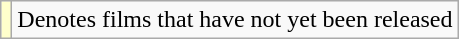<table class="wikitable">
<tr>
<td style="background:#ffc;"></td>
<td>Denotes films that have not yet been released</td>
</tr>
</table>
